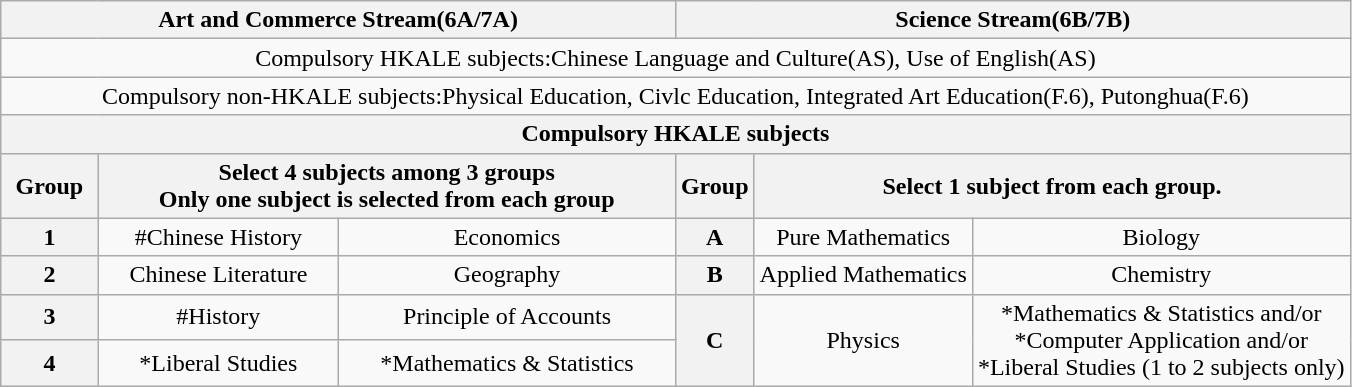<table class="wikitable" border="1">
<tr>
<th colspan=3 width="50%" align="center">Art and Commerce Stream(6A/7A)</th>
<th colspan=3 width="50%" align="center">Science Stream(6B/7B)</th>
</tr>
<tr>
<td colspan=6 align="center">Compulsory HKALE subjects:Chinese Language and Culture(AS), Use of English(AS)</td>
</tr>
<tr>
<td colspan=6 align="center">Compulsory non-HKALE subjects:Physical Education, Civlc Education, Integrated Art Education(F.6), Putonghua(F.6)</td>
</tr>
<tr>
<th colspan=6 align="center">Compulsory HKALE subjects</th>
</tr>
<tr>
<th colspan=1>Group</th>
<th colspan=2>Select 4 subjects among 3 groups<br>Only one subject is selected from each group</th>
<th colspan=1>Group</th>
<th colspan=2>Select 1 subject from each group.</th>
</tr>
<tr>
<th>1</th>
<td align="center">#Chinese History</td>
<td align="center">Economics</td>
<th>A</th>
<td align="center">Pure Mathematics</td>
<td align="center">Biology</td>
</tr>
<tr>
<th>2</th>
<td align="center">Chinese Literature</td>
<td align="center">Geography</td>
<th>B</th>
<td align="center">Applied Mathematics</td>
<td align="center">Chemistry</td>
</tr>
<tr>
<th>3</th>
<td align="center">#History</td>
<td align="center">Principle of Accounts</td>
<th rowspan=2>C</th>
<td rowspan=2 align="center">Physics</td>
<td rowspan=2 align="center">*Mathematics & Statistics and/or<br> *Computer Application and/or<br> *Liberal Studies (1 to 2 subjects only)</td>
</tr>
<tr>
<th>4</th>
<td align="center">*Liberal Studies</td>
<td align="center">*Mathematics & Statistics</td>
</tr>
</table>
